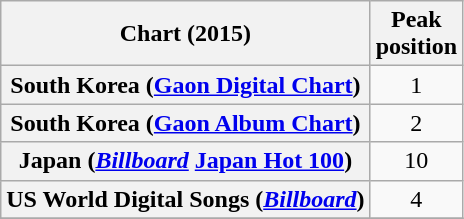<table class="wikitable sortable plainrowheaders" style="text-align:center;">
<tr>
<th>Chart (2015)</th>
<th>Peak<br>position</th>
</tr>
<tr>
<th scope="row">South Korea (<a href='#'>Gaon Digital Chart</a>)</th>
<td>1</td>
</tr>
<tr>
<th scope="row">South Korea (<a href='#'>Gaon Album Chart</a>)</th>
<td>2</td>
</tr>
<tr>
<th scope="row">Japan (<em><a href='#'>Billboard</a></em> <a href='#'>Japan Hot 100</a>)</th>
<td>10</td>
</tr>
<tr>
<th scope="row">US World Digital Songs (<a href='#'><em>Billboard</em></a>)</th>
<td>4</td>
</tr>
<tr>
</tr>
</table>
